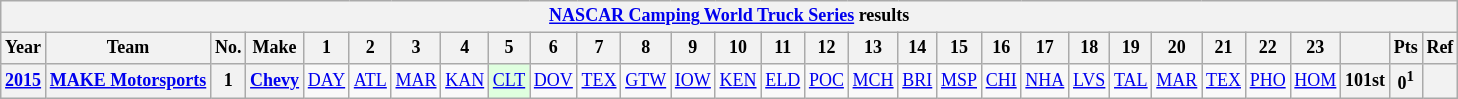<table class="wikitable" style="text-align:center; font-size:75%">
<tr>
<th colspan=30><a href='#'>NASCAR Camping World Truck Series</a> results</th>
</tr>
<tr>
<th>Year</th>
<th>Team</th>
<th>No.</th>
<th>Make</th>
<th>1</th>
<th>2</th>
<th>3</th>
<th>4</th>
<th>5</th>
<th>6</th>
<th>7</th>
<th>8</th>
<th>9</th>
<th>10</th>
<th>11</th>
<th>12</th>
<th>13</th>
<th>14</th>
<th>15</th>
<th>16</th>
<th>17</th>
<th>18</th>
<th>19</th>
<th>20</th>
<th>21</th>
<th>22</th>
<th>23</th>
<th></th>
<th>Pts</th>
<th>Ref</th>
</tr>
<tr>
<th><a href='#'>2015</a></th>
<th><a href='#'>MAKE Motorsports</a></th>
<th>1</th>
<th><a href='#'>Chevy</a></th>
<td><a href='#'>DAY</a></td>
<td><a href='#'>ATL</a></td>
<td><a href='#'>MAR</a></td>
<td><a href='#'>KAN</a></td>
<td style="background:#DFFFDF;"><a href='#'>CLT</a><br></td>
<td><a href='#'>DOV</a></td>
<td><a href='#'>TEX</a></td>
<td><a href='#'>GTW</a></td>
<td><a href='#'>IOW</a></td>
<td><a href='#'>KEN</a></td>
<td><a href='#'>ELD</a></td>
<td><a href='#'>POC</a></td>
<td><a href='#'>MCH</a></td>
<td><a href='#'>BRI</a></td>
<td><a href='#'>MSP</a></td>
<td><a href='#'>CHI</a></td>
<td><a href='#'>NHA</a></td>
<td><a href='#'>LVS</a></td>
<td><a href='#'>TAL</a></td>
<td><a href='#'>MAR</a></td>
<td><a href='#'>TEX</a></td>
<td><a href='#'>PHO</a></td>
<td><a href='#'>HOM</a></td>
<th>101st</th>
<th>0<sup>1</sup></th>
<th></th>
</tr>
</table>
